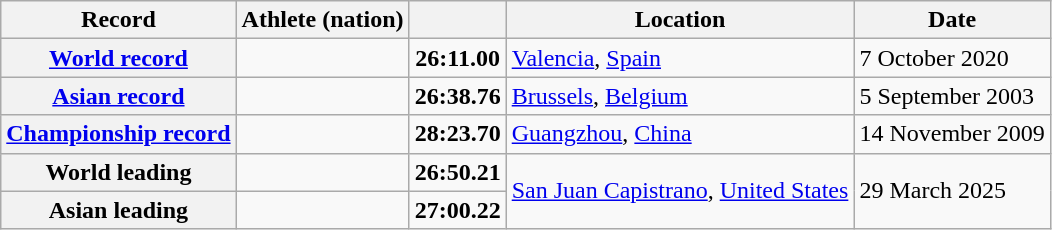<table class="wikitable">
<tr>
<th scope="col">Record</th>
<th scope="col">Athlete (nation)</th>
<th scope="col"></th>
<th scope="col">Location</th>
<th scope="col">Date</th>
</tr>
<tr>
<th scope="row"><a href='#'>World record</a></th>
<td></td>
<td align="center"><strong>26:11.00</strong></td>
<td><a href='#'>Valencia</a>, <a href='#'>Spain</a></td>
<td>7 October 2020</td>
</tr>
<tr>
<th scope="row"><a href='#'>Asian record</a></th>
<td></td>
<td align="center"><strong>26:38.76</strong></td>
<td><a href='#'>Brussels</a>, <a href='#'>Belgium</a></td>
<td>5 September 2003</td>
</tr>
<tr>
<th><a href='#'>Championship record</a></th>
<td></td>
<td align="center"><strong>28:23.70</strong></td>
<td><a href='#'>Guangzhou</a>, <a href='#'>China</a></td>
<td>14 November 2009</td>
</tr>
<tr>
<th scope="row">World leading</th>
<td></td>
<td align="center"><strong>26:50.21</strong></td>
<td rowspan="2"><a href='#'>San Juan Capistrano</a>, <a href='#'>United States</a></td>
<td rowspan="2">29 March 2025</td>
</tr>
<tr>
<th scope="row">Asian leading</th>
<td></td>
<td align="center"><strong>27:00.22</strong></td>
</tr>
</table>
